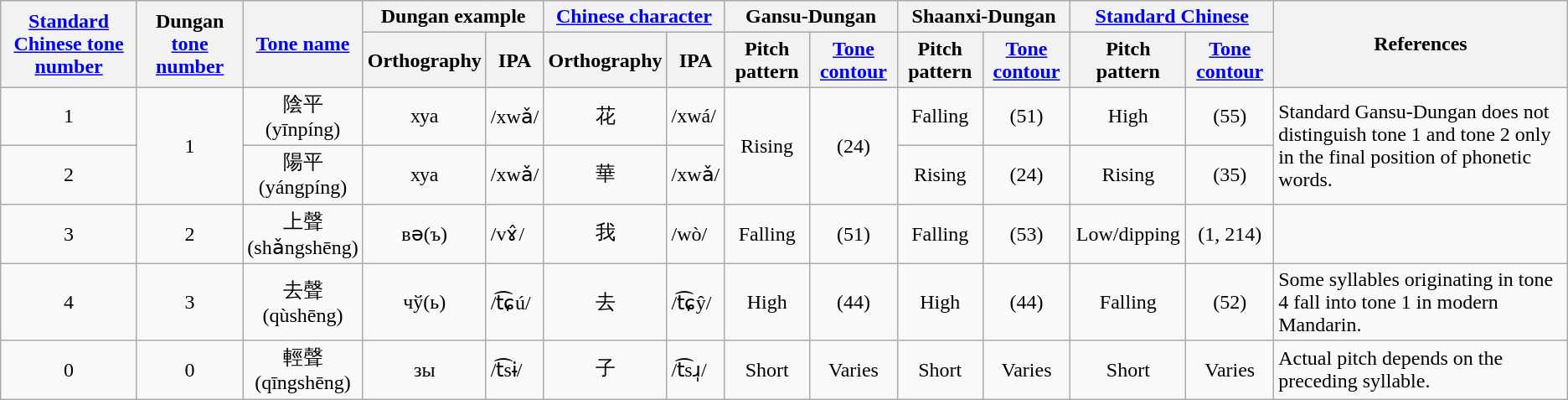<table class="wikitable">
<tr>
<th rowspan="2" align="center"><a href='#'>Standard Chinese tone number</a></th>
<th rowspan="2" align="center">Dungan <a href='#'>tone number</a></th>
<th rowspan="2" align="center"><a href='#'>Tone name</a></th>
<th colspan="2" align="center">Dungan example</th>
<th colspan="2" align="center"><a href='#'>Chinese character</a></th>
<th colspan="2" align="center">Gansu-Dungan</th>
<th colspan="2" align="center">Shaanxi-Dungan</th>
<th colspan="2" align="center"><a href='#'>Standard Chinese</a></th>
<th rowspan="2" align="center">References</th>
</tr>
<tr>
<th>Orthography</th>
<th>IPA</th>
<th>Orthography</th>
<th>IPA</th>
<th align="center">Pitch pattern</th>
<th align="center"><a href='#'>Tone contour</a></th>
<th align="center">Pitch pattern</th>
<th align="center"><a href='#'>Tone contour</a></th>
<th align="center">Pitch pattern</th>
<th align="center"><a href='#'>Tone contour</a></th>
</tr>
<tr>
<td align="center">1</td>
<td rowspan="2" align="center">1</td>
<td align="center">陰平<br>(yīnpíng)</td>
<td align="center">хуа</td>
<td>/xwǎ/</td>
<td align="center">花</td>
<td>/xwá/</td>
<td rowspan="2" align="center">Rising</td>
<td rowspan="2" align="center"> (24)</td>
<td align="center">Falling</td>
<td align="center"> (51)</td>
<td align="center">High</td>
<td align="center"> (55)</td>
<td rowspan="2">Standard Gansu-Dungan does not distinguish tone 1 and tone 2 only in the final position of phonetic words.</td>
</tr>
<tr>
<td align="center">2</td>
<td align="center">陽平<br>(yángpíng)</td>
<td align="center">хуа</td>
<td>/xwǎ/</td>
<td align="center">華</td>
<td>/xwǎ/</td>
<td align="center">Rising</td>
<td align="center"> (24)</td>
<td align="center">Rising</td>
<td align="center"> (35)</td>
</tr>
<tr>
<td align="center">3</td>
<td align="center">2</td>
<td align="center">上聲<br>(shǎngshēng)</td>
<td align="center">вə(ъ)</td>
<td>/vɤ̂/</td>
<td align="center">我</td>
<td>/wò/</td>
<td align="center">Falling</td>
<td align="center"> (51)</td>
<td align="center">Falling</td>
<td align="center"> (53)</td>
<td align="center">Low/dipping</td>
<td align="center"> (1, 214)</td>
<td></td>
</tr>
<tr>
<td align="center">4</td>
<td align="center">3</td>
<td align="center">去聲<br>(qùshēng)</td>
<td align="center">чў(ь)</td>
<td>/t͡ɕú/</td>
<td align="center">去</td>
<td>/t͡ɕŷ/</td>
<td align="center">High</td>
<td align="center"> (44)</td>
<td align="center">High</td>
<td align="center"> (44)</td>
<td align="center">Falling</td>
<td align="center"> (52)</td>
<td>Some syllables originating in tone 4 fall into tone 1 in modern Mandarin.</td>
</tr>
<tr>
<td align="center">0</td>
<td align="center">0</td>
<td align="center">輕聲<br>(qīngshēng)</td>
<td align="center">зы</td>
<td>/t͡sɨ/</td>
<td align="center">子</td>
<td>/t͡sɹ̩/</td>
<td align="center">Short</td>
<td align="center">Varies</td>
<td align="center">Short</td>
<td align="center">Varies</td>
<td align="center">Short</td>
<td align="center">Varies</td>
<td>Actual pitch depends on the preceding syllable.</td>
</tr>
</table>
